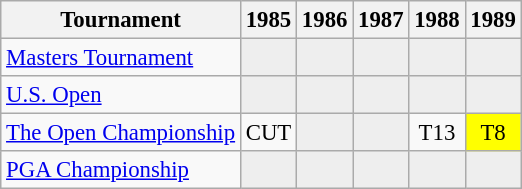<table class="wikitable" style="font-size:95%;text-align:center;">
<tr>
<th>Tournament</th>
<th>1985</th>
<th>1986</th>
<th>1987</th>
<th>1988</th>
<th>1989</th>
</tr>
<tr>
<td align=left><a href='#'>Masters Tournament</a></td>
<td style="background:#eeeeee;"></td>
<td style="background:#eeeeee;"></td>
<td style="background:#eeeeee;"></td>
<td style="background:#eeeeee;"></td>
<td style="background:#eeeeee;"></td>
</tr>
<tr>
<td align=left><a href='#'>U.S. Open</a></td>
<td style="background:#eeeeee;"></td>
<td style="background:#eeeeee;"></td>
<td style="background:#eeeeee;"></td>
<td style="background:#eeeeee;"></td>
<td style="background:#eeeeee;"></td>
</tr>
<tr>
<td align=left><a href='#'>The Open Championship</a></td>
<td>CUT</td>
<td style="background:#eeeeee;"></td>
<td style="background:#eeeeee;"></td>
<td>T13</td>
<td style="background:yellow;">T8</td>
</tr>
<tr>
<td align=left><a href='#'>PGA Championship</a></td>
<td style="background:#eeeeee;"></td>
<td style="background:#eeeeee;"></td>
<td style="background:#eeeeee;"></td>
<td style="background:#eeeeee;"></td>
<td style="background:#eeeeee;"></td>
</tr>
</table>
